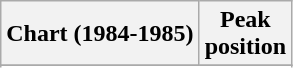<table class="wikitable plainrowheaders sortable" style="text-align:center;">
<tr>
<th>Chart (1984-1985)</th>
<th>Peak<br>position</th>
</tr>
<tr>
</tr>
<tr>
</tr>
<tr>
</tr>
<tr>
</tr>
</table>
